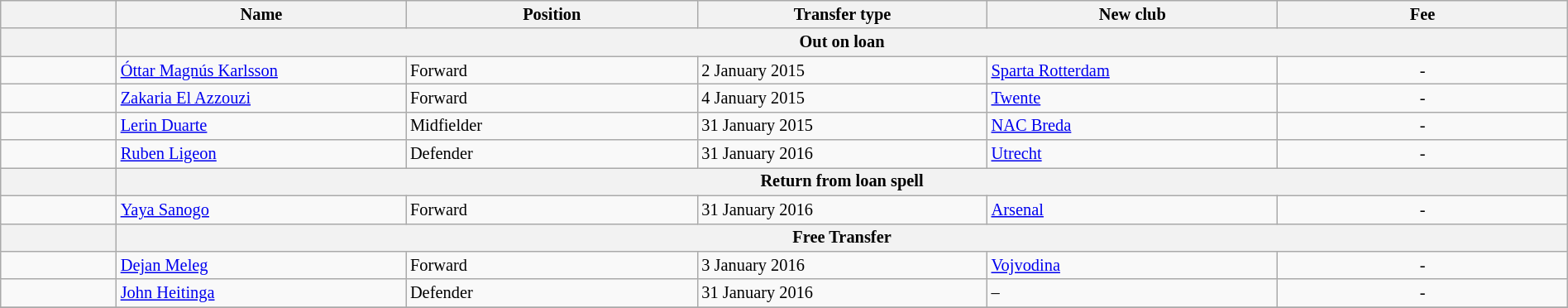<table class="wikitable" style="width:100%; font-size:85%;">
<tr>
<th width="2%"></th>
<th width="5%">Name</th>
<th width="5%">Position</th>
<th width="5%">Transfer type</th>
<th width="5%">New club</th>
<th width="5%">Fee</th>
</tr>
<tr>
<th></th>
<th colspan="5" align="center">Out on loan</th>
</tr>
<tr>
<td align=center></td>
<td align=left> <a href='#'>Óttar Magnús Karlsson</a></td>
<td align=left>Forward</td>
<td align=left>2 January 2015</td>
<td align=left> <a href='#'>Sparta Rotterdam</a></td>
<td align=center>-</td>
</tr>
<tr>
<td align=center></td>
<td align=left> <a href='#'>Zakaria El Azzouzi</a></td>
<td align=left>Forward</td>
<td align=left>4 January 2015</td>
<td align=left> <a href='#'>Twente</a></td>
<td align=center>-</td>
</tr>
<tr>
<td align=center></td>
<td align=left> <a href='#'>Lerin Duarte</a></td>
<td align=left>Midfielder</td>
<td align=left>31 January 2015</td>
<td align=left> <a href='#'>NAC Breda</a></td>
<td align=center>-</td>
</tr>
<tr>
<td align=center></td>
<td align=left> <a href='#'>Ruben Ligeon</a></td>
<td align=left>Defender</td>
<td align=left>31 January 2016</td>
<td align=left> <a href='#'>Utrecht</a></td>
<td align=center>-</td>
</tr>
<tr>
<th></th>
<th colspan="5" align="center">Return from loan spell</th>
</tr>
<tr>
<td align=center></td>
<td align=left> <a href='#'>Yaya Sanogo</a></td>
<td align=left>Forward</td>
<td align=left>31 January 2016</td>
<td align=left> <a href='#'>Arsenal</a></td>
<td align=center>-</td>
</tr>
<tr>
<th></th>
<th colspan="5" align="center">Free Transfer</th>
</tr>
<tr>
<td align=center></td>
<td align=left> <a href='#'>Dejan Meleg</a></td>
<td align=left>Forward</td>
<td align=left>3 January 2016</td>
<td align=left> <a href='#'>Vojvodina</a></td>
<td align=center>-</td>
</tr>
<tr>
<td align=center></td>
<td align=left> <a href='#'>John Heitinga</a></td>
<td align=left>Defender</td>
<td align=left>31 January 2016</td>
<td align=left>–</td>
<td align=center>-</td>
</tr>
<tr>
</tr>
</table>
